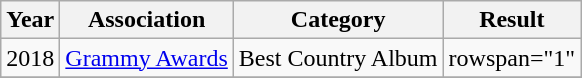<table class="wikitable plainrowheaders">
<tr>
<th>Year</th>
<th>Association</th>
<th>Category</th>
<th>Result</th>
</tr>
<tr>
<td rowspan="1">2018</td>
<td rowspan="1"><a href='#'>Grammy Awards</a></td>
<td>Best Country Album</td>
<td>rowspan="1" </td>
</tr>
<tr>
</tr>
</table>
